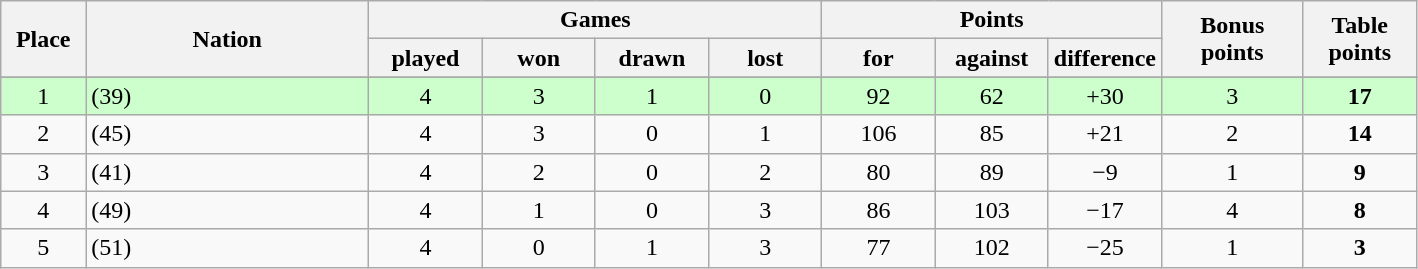<table class="wikitable">
<tr>
<th rowspan=2 width="6%">Place</th>
<th rowspan=2 width="20%">Nation</th>
<th colspan=4 width="40%">Games</th>
<th colspan=3 width="24%">Points</th>
<th rowspan=2 width="10%">Bonus<br>points</th>
<th rowspan=2 width="10%">Table<br>points</th>
</tr>
<tr>
<th width="8%">played</th>
<th width="8%">won</th>
<th width="8%">drawn</th>
<th width="8%">lost</th>
<th width="8%">for</th>
<th width="8%">against</th>
<th width="8%">difference</th>
</tr>
<tr>
</tr>
<tr align=center bgcolor="#ccffcc">
<td>1</td>
<td align=left> (39)</td>
<td>4</td>
<td>3</td>
<td>1</td>
<td>0</td>
<td>92</td>
<td>62</td>
<td>+30</td>
<td>3</td>
<td><strong>17</strong></td>
</tr>
<tr align=center>
<td>2</td>
<td align=left> (45)</td>
<td>4</td>
<td>3</td>
<td>0</td>
<td>1</td>
<td>106</td>
<td>85</td>
<td>+21</td>
<td>2</td>
<td><strong>14</strong></td>
</tr>
<tr align=center>
<td>3</td>
<td align=left> (41)</td>
<td>4</td>
<td>2</td>
<td>0</td>
<td>2</td>
<td>80</td>
<td>89</td>
<td>−9</td>
<td>1</td>
<td><strong>9</strong></td>
</tr>
<tr align=center>
<td>4</td>
<td align=left> (49)</td>
<td>4</td>
<td>1</td>
<td>0</td>
<td>3</td>
<td>86</td>
<td>103</td>
<td>−17</td>
<td>4</td>
<td><strong>8</strong></td>
</tr>
<tr align=center>
<td>5</td>
<td align=left> (51)</td>
<td>4</td>
<td>0</td>
<td>1</td>
<td>3</td>
<td>77</td>
<td>102</td>
<td>−25</td>
<td>1</td>
<td><strong>3</strong></td>
</tr>
</table>
